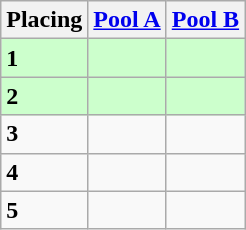<table class=wikitable style="border:1px solid #AAAAAA;">
<tr>
<th>Placing</th>
<th><a href='#'>Pool A</a></th>
<th><a href='#'>Pool B</a></th>
</tr>
<tr style="background: #ccffcc;">
<td><strong>1</strong></td>
<td></td>
<td></td>
</tr>
<tr style="background: #ccffcc;">
<td><strong>2</strong></td>
<td></td>
<td></td>
</tr>
<tr>
<td><strong>3</strong></td>
<td></td>
<td></td>
</tr>
<tr>
<td><strong>4</strong></td>
<td></td>
<td></td>
</tr>
<tr>
<td><strong>5</strong></td>
<td></td>
<td></td>
</tr>
</table>
